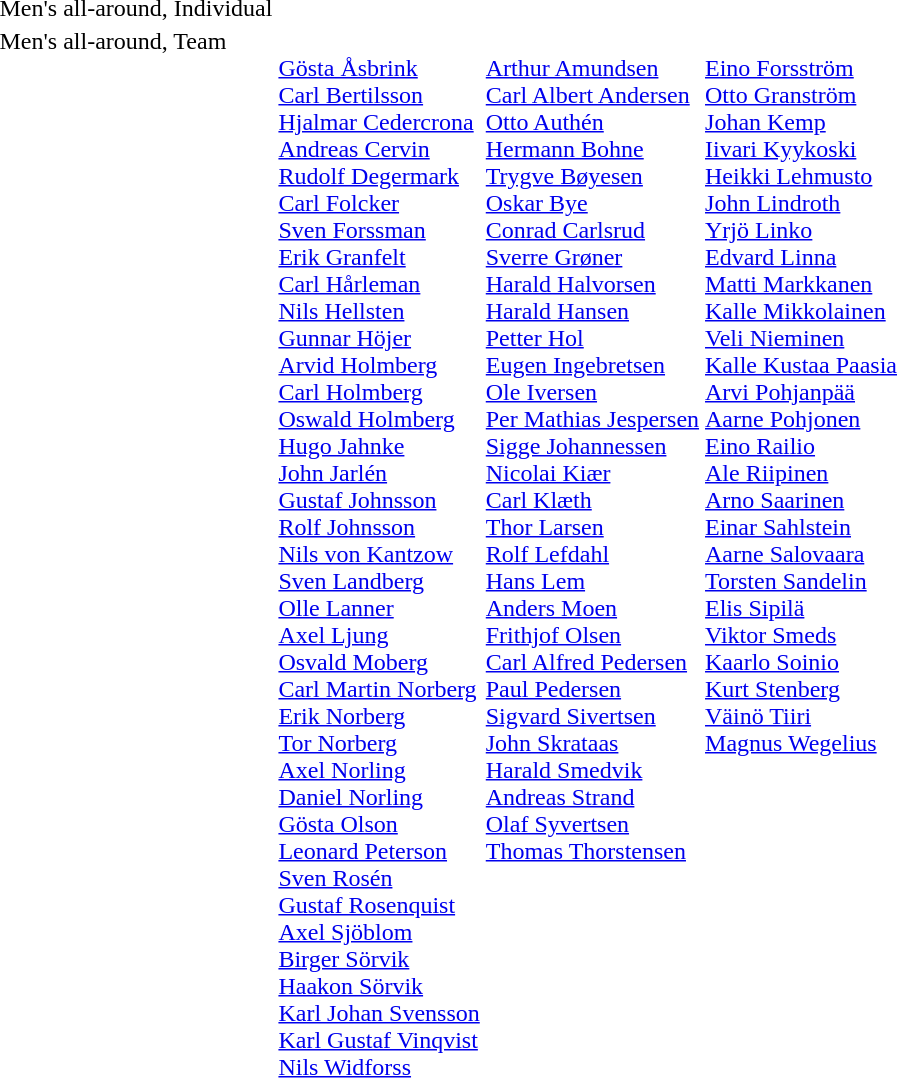<table>
<tr valign="top">
<td>Men's all-around, Individual <br></td>
<td></td>
<td></td>
<td></td>
</tr>
<tr valign="top">
<td>Men's all-around, Team <br></td>
<td valign=top><br><a href='#'>Gösta Åsbrink</a><br><a href='#'>Carl Bertilsson</a><br><a href='#'>Hjalmar Cedercrona</a><br><a href='#'>Andreas Cervin</a><br><a href='#'>Rudolf Degermark</a><br><a href='#'>Carl Folcker</a><br><a href='#'>Sven Forssman</a><br><a href='#'>Erik Granfelt</a><br><a href='#'>Carl Hårleman</a><br><a href='#'>Nils Hellsten</a><br><a href='#'>Gunnar Höjer</a><br><a href='#'>Arvid Holmberg</a><br><a href='#'>Carl Holmberg</a><br><a href='#'>Oswald Holmberg</a><br><a href='#'>Hugo Jahnke</a><br><a href='#'>John Jarlén</a><br><a href='#'>Gustaf Johnsson</a><br><a href='#'>Rolf Johnsson</a><br><a href='#'>Nils von Kantzow</a><br><a href='#'>Sven Landberg</a><br><a href='#'>Olle Lanner</a><br><a href='#'>Axel Ljung</a><br><a href='#'>Osvald Moberg</a><br><a href='#'>Carl Martin Norberg</a><br><a href='#'>Erik Norberg</a><br><a href='#'>Tor Norberg</a><br><a href='#'>Axel Norling</a><br><a href='#'>Daniel Norling</a><br><a href='#'>Gösta Olson</a><br><a href='#'>Leonard Peterson</a><br><a href='#'>Sven Rosén</a><br><a href='#'>Gustaf Rosenquist</a><br><a href='#'>Axel Sjöblom</a><br><a href='#'>Birger Sörvik</a><br><a href='#'>Haakon Sörvik</a><br><a href='#'>Karl Johan Svensson</a><br><a href='#'>Karl Gustaf Vinqvist</a><br><a href='#'>Nils Widforss</a></td>
<td valign=top><br><a href='#'>Arthur Amundsen</a><br><a href='#'>Carl Albert Andersen</a><br><a href='#'>Otto Authén</a><br><a href='#'>Hermann Bohne</a><br><a href='#'>Trygve Bøyesen</a><br><a href='#'>Oskar Bye</a><br><a href='#'>Conrad Carlsrud</a><br><a href='#'>Sverre Grøner</a><br><a href='#'>Harald Halvorsen</a><br><a href='#'>Harald Hansen</a><br><a href='#'>Petter Hol</a><br><a href='#'>Eugen Ingebretsen</a><br><a href='#'>Ole Iversen</a><br><a href='#'>Per Mathias Jespersen</a><br><a href='#'>Sigge Johannessen</a><br><a href='#'>Nicolai Kiær</a><br><a href='#'>Carl Klæth</a><br><a href='#'>Thor Larsen</a><br><a href='#'>Rolf Lefdahl</a><br><a href='#'>Hans Lem</a><br><a href='#'>Anders Moen</a><br><a href='#'>Frithjof Olsen</a><br><a href='#'>Carl Alfred Pedersen</a><br><a href='#'>Paul Pedersen</a><br><a href='#'>Sigvard Sivertsen</a><br><a href='#'>John Skrataas</a><br><a href='#'>Harald Smedvik</a><br><a href='#'>Andreas Strand</a><br><a href='#'>Olaf Syvertsen</a><br><a href='#'>Thomas Thorstensen</a></td>
<td valign=top><br><a href='#'>Eino Forsström</a><br><a href='#'>Otto Granström</a><br><a href='#'>Johan Kemp</a><br><a href='#'>Iivari Kyykoski</a><br><a href='#'>Heikki Lehmusto</a><br><a href='#'>John Lindroth</a><br><a href='#'>Yrjö Linko</a><br><a href='#'>Edvard Linna</a><br><a href='#'>Matti Markkanen</a><br><a href='#'>Kalle Mikkolainen</a><br><a href='#'>Veli Nieminen</a><br><a href='#'>Kalle Kustaa Paasia</a><br><a href='#'>Arvi Pohjanpää</a><br><a href='#'>Aarne Pohjonen</a><br><a href='#'>Eino Railio</a><br><a href='#'>Ale Riipinen</a><br><a href='#'>Arno Saarinen</a><br><a href='#'>Einar Sahlstein</a><br><a href='#'>Aarne Salovaara</a><br><a href='#'>Torsten Sandelin</a><br><a href='#'>Elis Sipilä</a><br><a href='#'>Viktor Smeds</a><br><a href='#'>Kaarlo Soinio</a><br><a href='#'>Kurt Stenberg</a><br><a href='#'>Väinö Tiiri</a><br><a href='#'>Magnus Wegelius</a></td>
</tr>
</table>
